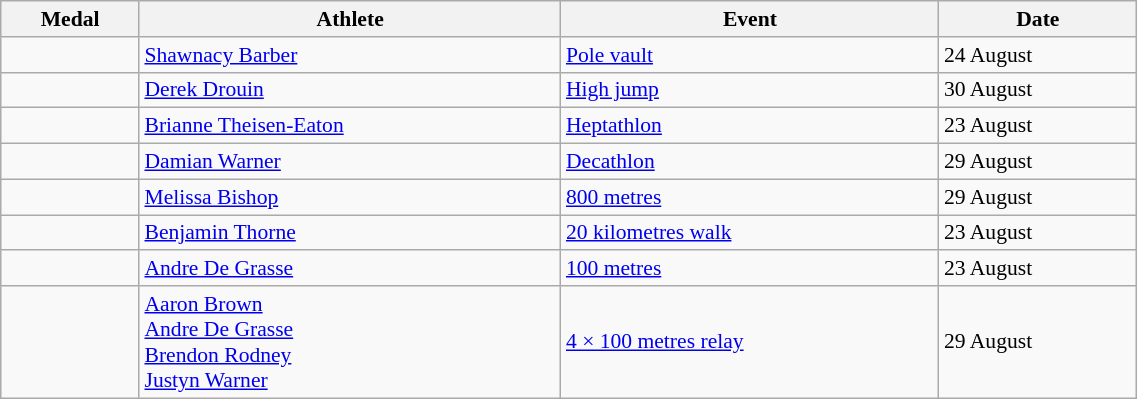<table class="wikitable" style="font-size:90%" width=60%>
<tr>
<th>Medal</th>
<th>Athlete</th>
<th>Event</th>
<th>Date</th>
</tr>
<tr>
<td></td>
<td><a href='#'>Shawnacy Barber</a></td>
<td><a href='#'>Pole vault</a></td>
<td>24 August</td>
</tr>
<tr>
<td></td>
<td><a href='#'>Derek Drouin</a></td>
<td><a href='#'>High jump</a></td>
<td>30 August</td>
</tr>
<tr>
<td></td>
<td><a href='#'>Brianne Theisen-Eaton</a></td>
<td><a href='#'>Heptathlon</a></td>
<td>23 August</td>
</tr>
<tr>
<td></td>
<td><a href='#'>Damian Warner</a></td>
<td><a href='#'>Decathlon</a></td>
<td>29 August</td>
</tr>
<tr>
<td></td>
<td><a href='#'>Melissa Bishop</a></td>
<td><a href='#'>800 metres</a></td>
<td>29 August</td>
</tr>
<tr>
<td></td>
<td><a href='#'>Benjamin Thorne</a></td>
<td><a href='#'>20 kilometres walk</a></td>
<td>23 August</td>
</tr>
<tr>
<td></td>
<td><a href='#'>Andre De Grasse</a></td>
<td><a href='#'>100 metres</a></td>
<td>23 August</td>
</tr>
<tr>
<td></td>
<td><a href='#'>Aaron Brown</a><br><a href='#'>Andre De Grasse</a><br><a href='#'>Brendon Rodney</a><br><a href='#'>Justyn Warner</a></td>
<td><a href='#'>4 × 100 metres relay</a></td>
<td>29 August</td>
</tr>
</table>
